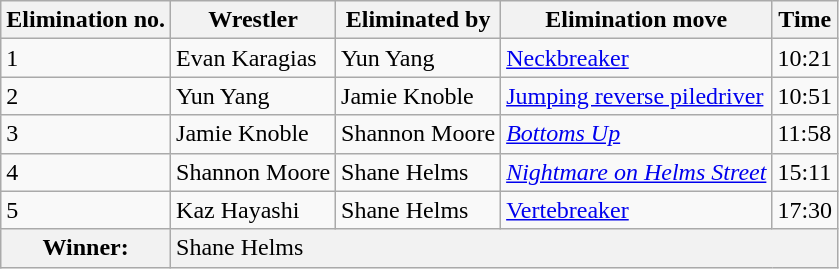<table class="wikitable">
<tr>
<th>Elimination no.</th>
<th>Wrestler</th>
<th>Eliminated by</th>
<th>Elimination move</th>
<th>Time</th>
</tr>
<tr>
<td>1</td>
<td>Evan Karagias</td>
<td>Yun Yang</td>
<td><a href='#'>Neckbreaker</a></td>
<td>10:21</td>
</tr>
<tr>
<td>2</td>
<td>Yun Yang</td>
<td>Jamie Knoble</td>
<td><a href='#'>Jumping reverse piledriver</a></td>
<td>10:51</td>
</tr>
<tr>
<td>3</td>
<td>Jamie Knoble</td>
<td>Shannon Moore</td>
<td><em><a href='#'>Bottoms Up</a></em></td>
<td>11:58</td>
</tr>
<tr>
<td>4</td>
<td>Shannon Moore</td>
<td>Shane Helms</td>
<td><em><a href='#'>Nightmare on Helms Street</a></em></td>
<td>15:11</td>
</tr>
<tr>
<td>5</td>
<td>Kaz Hayashi</td>
<td>Shane Helms</td>
<td><a href='#'>Vertebreaker</a></td>
<td>17:30</td>
</tr>
<tr>
<th>Winner:</th>
<td colspan="5" bgcolor="#f2f2f2">Shane Helms</td>
</tr>
</table>
